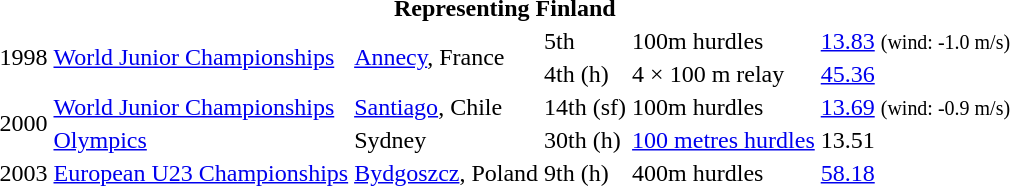<table>
<tr>
<th colspan="6">Representing Finland</th>
</tr>
<tr>
<td rowspan=2>1998</td>
<td rowspan=2><a href='#'>World Junior Championships</a></td>
<td rowspan=2><a href='#'>Annecy</a>, France</td>
<td>5th</td>
<td>100m hurdles</td>
<td><a href='#'>13.83</a> <small>(wind: -1.0 m/s)</small></td>
</tr>
<tr>
<td>4th (h)</td>
<td>4 × 100 m relay</td>
<td><a href='#'>45.36</a></td>
</tr>
<tr>
<td rowspan=2>2000</td>
<td><a href='#'>World Junior Championships</a></td>
<td><a href='#'>Santiago</a>, Chile</td>
<td>14th (sf)</td>
<td>100m hurdles</td>
<td><a href='#'>13.69</a> <small>(wind: -0.9 m/s)</small></td>
</tr>
<tr>
<td rowspan=1><a href='#'>Olympics</a></td>
<td rowspan=1>Sydney</td>
<td>30th (h)</td>
<td><a href='#'>100 metres hurdles</a></td>
<td>13.51</td>
</tr>
<tr>
<td>2003</td>
<td><a href='#'>European U23 Championships</a></td>
<td><a href='#'>Bydgoszcz</a>, Poland</td>
<td>9th (h)</td>
<td>400m hurdles</td>
<td><a href='#'>58.18</a></td>
</tr>
</table>
